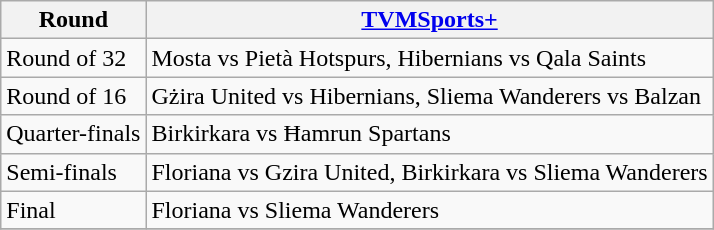<table class="wikitable">
<tr>
<th>Round</th>
<th><a href='#'>TVMSports+</a></th>
</tr>
<tr>
<td>Round of 32</td>
<td>Mosta vs Pietà Hotspurs, Hibernians vs Qala Saints</td>
</tr>
<tr>
<td>Round of 16</td>
<td>Gżira United vs Hibernians, Sliema Wanderers vs Balzan</td>
</tr>
<tr>
<td>Quarter-finals</td>
<td>Birkirkara vs Ħamrun Spartans</td>
</tr>
<tr>
<td>Semi-finals</td>
<td>Floriana vs Gzira United, Birkirkara vs Sliema Wanderers</td>
</tr>
<tr>
<td>Final</td>
<td>Floriana vs Sliema Wanderers</td>
</tr>
<tr>
</tr>
</table>
